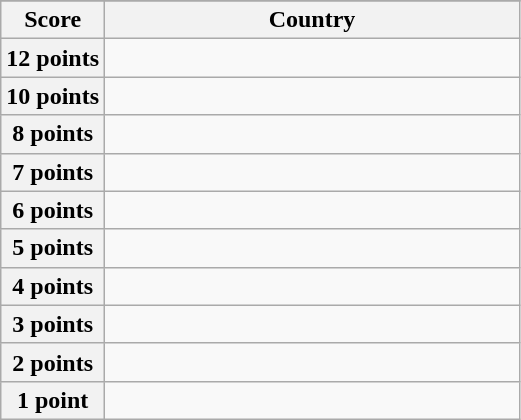<table class="wikitable">
<tr>
</tr>
<tr>
<th scope="col" width="20%">Score</th>
<th scope="col">Country</th>
</tr>
<tr>
<th scope="row">12 points</th>
<td></td>
</tr>
<tr>
<th scope="row">10 points</th>
<td></td>
</tr>
<tr>
<th scope="row">8 points</th>
<td></td>
</tr>
<tr>
<th scope="row">7 points</th>
<td></td>
</tr>
<tr>
<th scope="row">6 points</th>
<td></td>
</tr>
<tr>
<th scope="row">5 points</th>
<td></td>
</tr>
<tr>
<th scope="row">4 points</th>
<td></td>
</tr>
<tr>
<th scope="row">3 points</th>
<td></td>
</tr>
<tr>
<th scope="row">2 points</th>
<td></td>
</tr>
<tr>
<th scope="row">1 point</th>
<td></td>
</tr>
</table>
